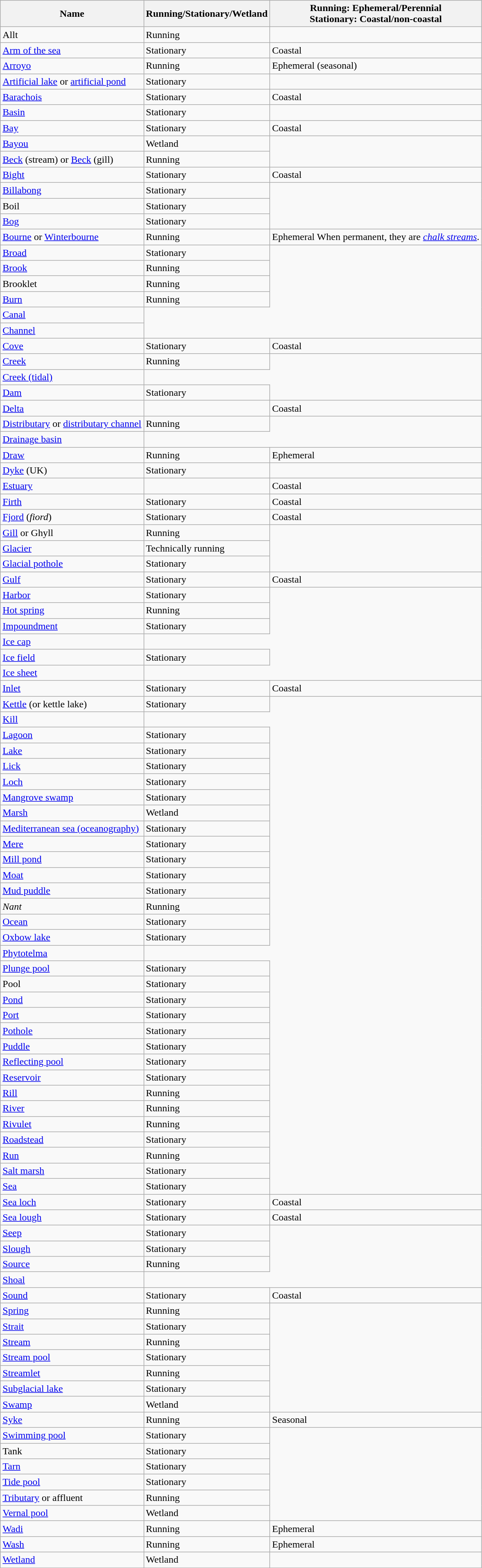<table class="wikitable sortable">
<tr>
<th>Name</th>
<th>Running/Stationary/Wetland</th>
<th>Running: Ephemeral/Perennial <br> Stationary: Coastal/non-coastal</th>
</tr>
<tr>
<td>Allt</td>
<td>Running</td>
</tr>
<tr>
<td><a href='#'>Arm of the sea</a></td>
<td>Stationary</td>
<td>Coastal</td>
</tr>
<tr>
<td><a href='#'>Arroyo</a></td>
<td>Running</td>
<td>Ephemeral (seasonal)</td>
</tr>
<tr>
<td><a href='#'>Artificial lake</a> or <a href='#'>artificial pond</a></td>
<td>Stationary</td>
</tr>
<tr>
<td><a href='#'>Barachois</a></td>
<td>Stationary</td>
<td>Coastal</td>
</tr>
<tr>
<td><a href='#'>Basin</a></td>
<td>Stationary</td>
</tr>
<tr>
<td><a href='#'>Bay</a></td>
<td>Stationary</td>
<td>Coastal</td>
</tr>
<tr>
<td><a href='#'>Bayou</a></td>
<td>Wetland</td>
</tr>
<tr>
<td><a href='#'>Beck</a> (stream) or <a href='#'>Beck</a> (gill)</td>
<td>Running</td>
</tr>
<tr>
<td><a href='#'>Bight</a></td>
<td>Stationary</td>
<td>Coastal</td>
</tr>
<tr>
<td><a href='#'>Billabong</a></td>
<td>Stationary</td>
</tr>
<tr>
<td>Boil</td>
<td>Stationary</td>
</tr>
<tr>
<td><a href='#'>Bog</a></td>
<td>Stationary</td>
</tr>
<tr>
<td><a href='#'>Bourne</a> or <a href='#'>Winterbourne</a></td>
<td>Running</td>
<td>Ephemeral When permanent, they are <em><a href='#'>chalk streams</a></em>.</td>
</tr>
<tr>
<td><a href='#'>Broad</a></td>
<td>Stationary</td>
</tr>
<tr>
<td><a href='#'>Brook</a></td>
<td>Running</td>
</tr>
<tr>
<td>Brooklet</td>
<td>Running</td>
</tr>
<tr>
<td><a href='#'>Burn</a></td>
<td>Running</td>
</tr>
<tr>
<td><a href='#'>Canal</a></td>
</tr>
<tr>
<td><a href='#'>Channel</a></td>
</tr>
<tr>
<td><a href='#'>Cove</a></td>
<td>Stationary</td>
<td>Coastal</td>
</tr>
<tr>
<td><a href='#'>Creek</a></td>
<td>Running</td>
</tr>
<tr>
<td><a href='#'>Creek (tidal)</a></td>
</tr>
<tr>
<td><a href='#'>Dam</a></td>
<td>Stationary</td>
</tr>
<tr>
<td><a href='#'>Delta</a></td>
<td></td>
<td>Coastal</td>
</tr>
<tr>
<td><a href='#'>Distributary</a> or <a href='#'>distributary channel</a></td>
<td>Running</td>
</tr>
<tr>
<td><a href='#'>Drainage basin</a></td>
</tr>
<tr>
<td><a href='#'>Draw</a></td>
<td>Running</td>
<td>Ephemeral</td>
</tr>
<tr>
<td><a href='#'>Dyke</a> (UK)</td>
<td>Stationary</td>
</tr>
<tr>
<td><a href='#'>Estuary</a></td>
<td></td>
<td>Coastal</td>
</tr>
<tr>
<td><a href='#'>Firth</a></td>
<td>Stationary</td>
<td>Coastal</td>
</tr>
<tr>
<td><a href='#'>Fjord</a> (<em>fiord</em>)</td>
<td>Stationary</td>
<td>Coastal</td>
</tr>
<tr>
<td><a href='#'>Gill</a> or Ghyll</td>
<td>Running</td>
</tr>
<tr>
<td><a href='#'>Glacier</a></td>
<td>Technically running</td>
</tr>
<tr>
<td><a href='#'>Glacial pothole</a></td>
<td>Stationary</td>
</tr>
<tr>
<td><a href='#'>Gulf</a></td>
<td>Stationary</td>
<td>Coastal</td>
</tr>
<tr>
<td><a href='#'>Harbor</a></td>
<td>Stationary</td>
</tr>
<tr>
<td><a href='#'>Hot spring</a></td>
<td>Running</td>
</tr>
<tr>
<td><a href='#'>Impoundment</a></td>
<td>Stationary</td>
</tr>
<tr>
<td><a href='#'>Ice cap</a></td>
</tr>
<tr>
<td><a href='#'>Ice field</a></td>
<td>Stationary</td>
</tr>
<tr>
<td><a href='#'>Ice sheet</a></td>
</tr>
<tr>
<td><a href='#'>Inlet</a></td>
<td>Stationary</td>
<td>Coastal</td>
</tr>
<tr>
<td><a href='#'>Kettle</a> (or kettle lake)</td>
<td>Stationary</td>
</tr>
<tr>
<td><a href='#'>Kill</a></td>
</tr>
<tr>
<td><a href='#'>Lagoon</a></td>
<td>Stationary</td>
</tr>
<tr>
<td><a href='#'>Lake</a></td>
<td>Stationary</td>
</tr>
<tr>
<td><a href='#'>Lick</a></td>
<td>Stationary</td>
</tr>
<tr>
<td><a href='#'>Loch</a></td>
<td>Stationary</td>
</tr>
<tr>
<td><a href='#'>Mangrove swamp</a></td>
<td>Stationary</td>
</tr>
<tr>
<td><a href='#'>Marsh</a></td>
<td>Wetland</td>
</tr>
<tr>
<td><a href='#'>Mediterranean sea (oceanography)</a></td>
<td>Stationary</td>
</tr>
<tr>
<td><a href='#'>Mere</a></td>
<td>Stationary</td>
</tr>
<tr>
<td><a href='#'>Mill pond</a></td>
<td>Stationary</td>
</tr>
<tr>
<td><a href='#'>Moat</a></td>
<td>Stationary</td>
</tr>
<tr>
<td><a href='#'>Mud puddle</a></td>
<td>Stationary</td>
</tr>
<tr>
<td><em>Nant</em></td>
<td>Running</td>
</tr>
<tr>
<td><a href='#'>Ocean</a></td>
<td>Stationary</td>
</tr>
<tr>
<td><a href='#'>Oxbow lake</a></td>
<td>Stationary</td>
</tr>
<tr>
<td><a href='#'>Phytotelma</a></td>
</tr>
<tr>
<td><a href='#'>Plunge pool</a></td>
<td>Stationary</td>
</tr>
<tr>
<td>Pool</td>
<td>Stationary</td>
</tr>
<tr>
<td><a href='#'>Pond</a></td>
<td>Stationary</td>
</tr>
<tr>
<td><a href='#'>Port</a></td>
<td>Stationary</td>
</tr>
<tr>
<td><a href='#'>Pothole</a></td>
<td>Stationary</td>
</tr>
<tr>
<td><a href='#'>Puddle</a></td>
<td>Stationary</td>
</tr>
<tr>
<td><a href='#'>Reflecting pool</a></td>
<td>Stationary</td>
</tr>
<tr>
<td><a href='#'>Reservoir</a></td>
<td>Stationary</td>
</tr>
<tr>
<td><a href='#'>Rill</a></td>
<td>Running</td>
</tr>
<tr>
<td><a href='#'>River</a></td>
<td>Running</td>
</tr>
<tr>
<td><a href='#'>Rivulet</a></td>
<td>Running</td>
</tr>
<tr>
<td><a href='#'>Roadstead</a></td>
<td>Stationary</td>
</tr>
<tr>
<td><a href='#'>Run</a></td>
<td>Running</td>
</tr>
<tr>
<td><a href='#'>Salt marsh</a></td>
<td>Stationary</td>
</tr>
<tr>
<td><a href='#'>Sea</a></td>
<td>Stationary</td>
</tr>
<tr>
<td><a href='#'>Sea loch</a></td>
<td>Stationary</td>
<td>Coastal</td>
</tr>
<tr>
<td><a href='#'>Sea lough</a></td>
<td>Stationary</td>
<td>Coastal</td>
</tr>
<tr>
<td><a href='#'>Seep</a></td>
<td>Stationary</td>
</tr>
<tr>
<td><a href='#'>Slough</a></td>
<td>Stationary</td>
</tr>
<tr>
<td><a href='#'>Source</a></td>
<td>Running</td>
</tr>
<tr>
<td><a href='#'>Shoal</a></td>
</tr>
<tr>
<td><a href='#'>Sound</a></td>
<td>Stationary</td>
<td>Coastal</td>
</tr>
<tr>
<td><a href='#'>Spring</a></td>
<td>Running</td>
</tr>
<tr>
<td><a href='#'>Strait</a></td>
<td>Stationary</td>
</tr>
<tr>
<td><a href='#'>Stream</a></td>
<td>Running</td>
</tr>
<tr>
<td><a href='#'>Stream pool</a></td>
<td>Stationary</td>
</tr>
<tr>
<td><a href='#'>Streamlet</a></td>
<td>Running</td>
</tr>
<tr>
<td><a href='#'>Subglacial lake</a></td>
<td>Stationary</td>
</tr>
<tr>
<td><a href='#'>Swamp</a></td>
<td>Wetland</td>
</tr>
<tr>
<td><a href='#'>Syke</a></td>
<td>Running</td>
<td>Seasonal</td>
</tr>
<tr>
<td><a href='#'>Swimming pool</a></td>
<td>Stationary</td>
</tr>
<tr>
<td>Tank</td>
<td>Stationary</td>
</tr>
<tr>
<td><a href='#'>Tarn</a></td>
<td>Stationary</td>
</tr>
<tr>
<td><a href='#'>Tide pool</a></td>
<td>Stationary</td>
</tr>
<tr>
<td><a href='#'>Tributary</a> or affluent</td>
<td>Running</td>
</tr>
<tr>
<td><a href='#'>Vernal pool</a></td>
<td>Wetland</td>
</tr>
<tr>
<td><a href='#'>Wadi</a></td>
<td>Running</td>
<td>Ephemeral</td>
</tr>
<tr>
<td><a href='#'>Wash</a></td>
<td>Running</td>
<td>Ephemeral</td>
</tr>
<tr>
<td><a href='#'>Wetland</a></td>
<td>Wetland</td>
</tr>
</table>
